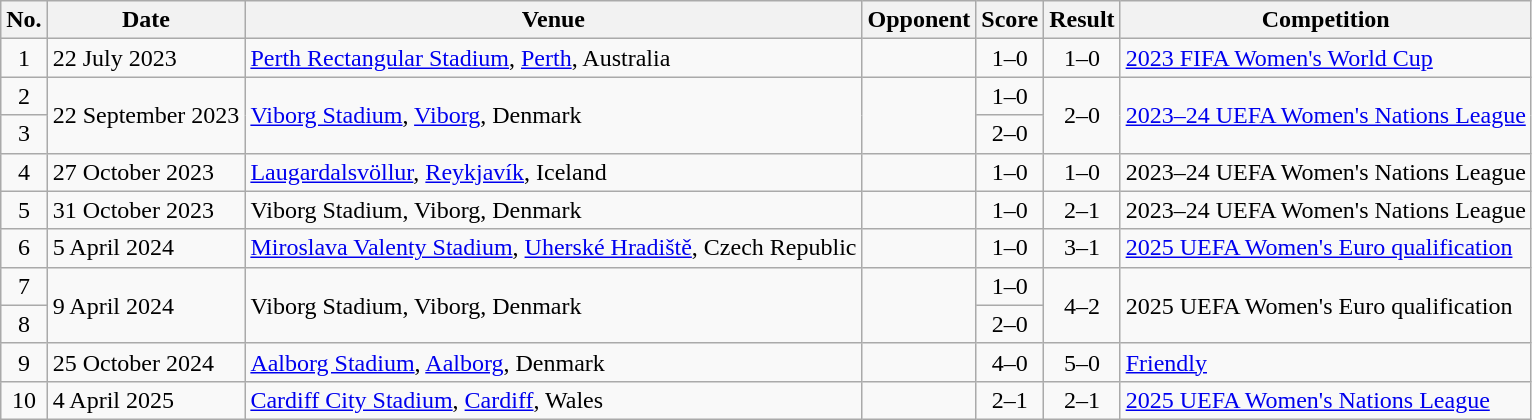<table class="wikitable sortable">
<tr>
<th scope="col">No.</th>
<th scope="col">Date</th>
<th scope="col">Venue</th>
<th scope="col">Opponent</th>
<th scope="col">Score</th>
<th scope="col">Result</th>
<th scope="col">Competition</th>
</tr>
<tr>
<td align="center">1</td>
<td>22 July 2023</td>
<td><a href='#'>Perth Rectangular Stadium</a>, <a href='#'>Perth</a>, Australia</td>
<td></td>
<td align="center">1–0</td>
<td align="center">1–0</td>
<td><a href='#'>2023 FIFA Women's World Cup</a></td>
</tr>
<tr>
<td align="center">2</td>
<td rowspan="2">22 September 2023</td>
<td rowspan="2"><a href='#'>Viborg Stadium</a>, <a href='#'>Viborg</a>, Denmark</td>
<td rowspan="2"></td>
<td align="center">1–0</td>
<td rowspan="2" style="text-align:center">2–0</td>
<td rowspan="2"><a href='#'>2023–24 UEFA Women's Nations League</a></td>
</tr>
<tr>
<td align="center">3</td>
<td align="center">2–0</td>
</tr>
<tr>
<td align="center">4</td>
<td>27 October 2023</td>
<td><a href='#'>Laugardalsvöllur</a>, <a href='#'>Reykjavík</a>, Iceland</td>
<td></td>
<td align="center">1–0</td>
<td align="center">1–0</td>
<td>2023–24 UEFA Women's Nations League</td>
</tr>
<tr>
<td align="center">5</td>
<td>31 October 2023</td>
<td>Viborg Stadium, Viborg, Denmark</td>
<td></td>
<td align="center">1–0</td>
<td align="center">2–1</td>
<td>2023–24 UEFA Women's Nations League</td>
</tr>
<tr>
<td align="center">6</td>
<td>5 April 2024</td>
<td><a href='#'>Miroslava Valenty Stadium</a>, <a href='#'>Uherské Hradiště</a>, Czech Republic</td>
<td></td>
<td align="center">1–0</td>
<td align="center">3–1</td>
<td><a href='#'>2025 UEFA Women's Euro qualification</a></td>
</tr>
<tr>
<td align="center">7</td>
<td rowspan="2">9 April 2024</td>
<td rowspan="2">Viborg Stadium, Viborg, Denmark</td>
<td rowspan="2"></td>
<td align="center">1–0</td>
<td rowspan="2" style="text-align:center">4–2</td>
<td rowspan="2">2025 UEFA Women's Euro qualification</td>
</tr>
<tr>
<td align="center">8</td>
<td align="center">2–0</td>
</tr>
<tr>
<td align="center">9</td>
<td>25 October 2024</td>
<td><a href='#'>Aalborg Stadium</a>, <a href='#'>Aalborg</a>, Denmark</td>
<td></td>
<td align="center">4–0</td>
<td align="center">5–0</td>
<td><a href='#'>Friendly</a></td>
</tr>
<tr>
<td align="center">10</td>
<td>4 April 2025</td>
<td><a href='#'>Cardiff City Stadium</a>, <a href='#'>Cardiff</a>, Wales</td>
<td></td>
<td align="center">2–1</td>
<td align="center">2–1</td>
<td><a href='#'>2025 UEFA Women's Nations League</a></td>
</tr>
</table>
